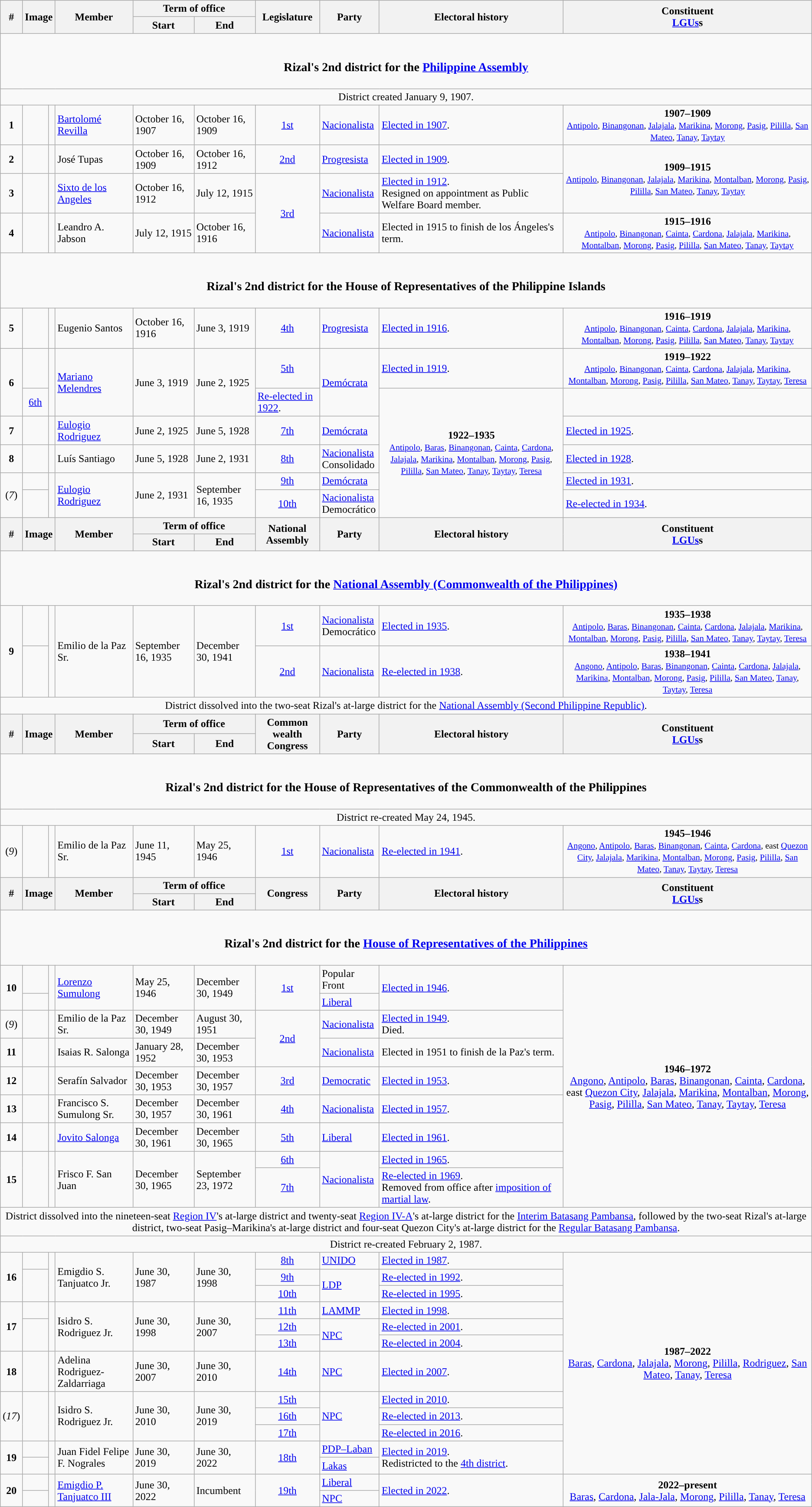<table class=wikitable>
<tr>
<th rowspan="2">#</th>
<th rowspan="2" colspan=2>Image</th>
<th rowspan="2">Member</th>
<th colspan=2>Term of office</th>
<th rowspan="2">Legislature</th>
<th rowspan="2">Party</th>
<th rowspan="2">Electoral history</th>
<th rowspan="2">Constituent<br><a href='#'>LGUs</a>s</th>
</tr>
<tr>
<th>Start</th>
<th>End</th>
</tr>
<tr>
<td colspan="10" style="text-align:center;"><br><h3>Rizal's 2nd district for the <a href='#'>Philippine Assembly</a></h3></td>
</tr>
<tr>
<td colspan="10" style="text-align:center;">District created January 9, 1907.</td>
</tr>
<tr>
<td style="text-align:center;"><strong>1</strong></td>
<td style="color:inherit;background:"></td>
<td></td>
<td><a href='#'>Bartolomé Revilla</a></td>
<td>October 16, 1907</td>
<td>October 16, 1909</td>
<td style="text-align:center;"><a href='#'>1st</a></td>
<td><a href='#'>Nacionalista</a></td>
<td><a href='#'>Elected in 1907</a>.</td>
<td style="text-align:center;"><strong>1907–1909</strong><br><small><a href='#'>Antipolo</a>, <a href='#'>Binangonan</a>, <a href='#'>Jalajala</a>, <a href='#'>Marikina</a>, <a href='#'>Morong</a>, <a href='#'>Pasig</a>, <a href='#'>Pililla</a>, <a href='#'>San Mateo</a>, <a href='#'>Tanay</a>, <a href='#'>Taytay</a></small></td>
</tr>
<tr>
<td style="text-align:center;"><strong>2</strong></td>
<td style="color:inherit;background:"></td>
<td></td>
<td>José Tupas</td>
<td>October 16, 1909</td>
<td>October 16, 1912</td>
<td style="text-align:center;"><a href='#'>2nd</a></td>
<td><a href='#'>Progresista</a></td>
<td><a href='#'>Elected in 1909</a>.</td>
<td rowspan="2" style="text-align:center;"><strong>1909–1915</strong><br><small><a href='#'>Antipolo</a>, <a href='#'>Binangonan</a>, <a href='#'>Jalajala</a>, <a href='#'>Marikina</a>, <a href='#'>Montalban</a>, <a href='#'>Morong</a>, <a href='#'>Pasig</a>, <a href='#'>Pililla</a>, <a href='#'>San Mateo</a>, <a href='#'>Tanay</a>, <a href='#'>Taytay</a></small></td>
</tr>
<tr>
<td style="text-align:center;"><strong>3</strong></td>
<td style="color:inherit;background:"></td>
<td></td>
<td><a href='#'>Sixto de los Angeles</a></td>
<td>October 16, 1912</td>
<td>July 12, 1915</td>
<td rowspan="2" style="text-align:center;"><a href='#'>3rd</a></td>
<td><a href='#'>Nacionalista</a></td>
<td><a href='#'>Elected in 1912</a>.<br>Resigned on appointment as Public Welfare Board member.</td>
</tr>
<tr>
<td style="text-align:center;"><strong>4</strong></td>
<td style="color:inherit;background:"></td>
<td></td>
<td>Leandro A. Jabson</td>
<td>July 12, 1915</td>
<td>October 16, 1916</td>
<td><a href='#'>Nacionalista</a></td>
<td>Elected in 1915 to finish de los Ángeles's term.</td>
<td style="text-align:center;"><strong>1915–1916</strong><br><small><a href='#'>Antipolo</a>, <a href='#'>Binangonan</a>, <a href='#'>Cainta</a>, <a href='#'>Cardona</a>, <a href='#'>Jalajala</a>, <a href='#'>Marikina</a>, <a href='#'>Montalban</a>, <a href='#'>Morong</a>, <a href='#'>Pasig</a>, <a href='#'>Pililla</a>, <a href='#'>San Mateo</a>, <a href='#'>Tanay</a>, <a href='#'>Taytay</a></small></td>
</tr>
<tr>
<td colspan="10" style="text-align:center;"><br><h3>Rizal's 2nd district for the House of Representatives of the Philippine Islands</h3></td>
</tr>
<tr>
<td style="text-align:center;"><strong>5</strong></td>
<td style="color:inherit;background:"></td>
<td></td>
<td>Eugenio Santos</td>
<td>October 16, 1916</td>
<td>June 3, 1919</td>
<td style="text-align:center;"><a href='#'>4th</a></td>
<td><a href='#'>Progresista</a></td>
<td><a href='#'>Elected in 1916</a>.</td>
<td style="text-align:center;"><strong>1916–1919</strong><br><small><a href='#'>Antipolo</a>, <a href='#'>Binangonan</a>, <a href='#'>Cainta</a>, <a href='#'>Cardona</a>, <a href='#'>Jalajala</a>, <a href='#'>Marikina</a>, <a href='#'>Montalban</a>, <a href='#'>Morong</a>, <a href='#'>Pasig</a>, <a href='#'>Pililla</a>, <a href='#'>San Mateo</a>, <a href='#'>Tanay</a>, <a href='#'>Taytay</a></small></td>
</tr>
<tr>
<td rowspan="2" style="text-align:center;"><strong>6</strong></td>
<td style="background:"></td>
<td rowspan="2"></td>
<td rowspan="2"><a href='#'>Mariano Melendres</a></td>
<td rowspan="2">June 3, 1919</td>
<td rowspan="2">June 2, 1925</td>
<td style="text-align:center;"><a href='#'>5th</a></td>
<td rowspan="2"><a href='#'>Demócrata</a></td>
<td><a href='#'>Elected in 1919</a>.</td>
<td style="text-align:center;"><strong>1919–1922</strong><br><small><a href='#'>Antipolo</a>, <a href='#'>Binangonan</a>, <a href='#'>Cainta</a>, <a href='#'>Cardona</a>, <a href='#'>Jalajala</a>, <a href='#'>Marikina</a>, <a href='#'>Montalban</a>, <a href='#'>Morong</a>, <a href='#'>Pasig</a>, <a href='#'>Pililla</a>, <a href='#'>San Mateo</a>, <a href='#'>Tanay</a>, <a href='#'>Taytay</a>, <a href='#'>Teresa</a></small></td>
</tr>
<tr>
<td style="text-align:center;"><a href='#'>6th</a></td>
<td><a href='#'>Re-elected in 1922</a>.</td>
<td rowspan="5" style="text-align:center;"><strong>1922–1935</strong><br><small><a href='#'>Antipolo</a>, <a href='#'>Baras</a>, <a href='#'>Binangonan</a>, <a href='#'>Cainta</a>, <a href='#'>Cardona</a>, <a href='#'>Jalajala</a>, <a href='#'>Marikina</a>, <a href='#'>Montalban</a>, <a href='#'>Morong</a>, <a href='#'>Pasig</a>, <a href='#'>Pililla</a>, <a href='#'>San Mateo</a>, <a href='#'>Tanay</a>, <a href='#'>Taytay</a>, <a href='#'>Teresa</a></small></td>
</tr>
<tr>
<td style="text-align:center;"><strong>7</strong></td>
<td style="color:inherit;background:"></td>
<td></td>
<td><a href='#'>Eulogio Rodriguez</a></td>
<td>June 2, 1925</td>
<td>June 5, 1928</td>
<td style="text-align:center;"><a href='#'>7th</a></td>
<td><a href='#'>Demócrata</a></td>
<td><a href='#'>Elected in 1925</a>.</td>
</tr>
<tr>
<td style="text-align:center;"><strong>8</strong></td>
<td style="color:inherit;background:"></td>
<td></td>
<td>Luís Santiago</td>
<td>June 5, 1928</td>
<td>June 2, 1931</td>
<td style="text-align:center;"><a href='#'>8th</a></td>
<td><a href='#'>Nacionalista</a><br>Consolidado</td>
<td><a href='#'>Elected in 1928</a>.</td>
</tr>
<tr>
<td rowspan="2" style="text-align:center;">(<em>7</em>)</td>
<td style="color:inherit;background:"></td>
<td rowspan="2"></td>
<td rowspan="2"><a href='#'>Eulogio Rodriguez</a></td>
<td rowspan="2">June 2, 1931</td>
<td rowspan="2">September 16, 1935</td>
<td style="text-align:center;"><a href='#'>9th</a></td>
<td><a href='#'>Demócrata</a></td>
<td><a href='#'>Elected in 1931</a>.</td>
</tr>
<tr>
<td style="color:inherit;background:"></td>
<td style="text-align:center;"><a href='#'>10th</a></td>
<td><a href='#'>Nacionalista</a><br>Democrático</td>
<td><a href='#'>Re-elected in 1934</a>.</td>
</tr>
<tr>
<th rowspan="2">#</th>
<th rowspan="2" colspan=2>Image</th>
<th rowspan="2">Member</th>
<th colspan=2>Term of office</th>
<th rowspan="2">National<br>Assembly</th>
<th rowspan="2">Party</th>
<th rowspan="2">Electoral history</th>
<th rowspan="2">Constituent<br><a href='#'>LGUs</a>s</th>
</tr>
<tr>
<th>Start</th>
<th>End</th>
</tr>
<tr>
<td colspan="10" style="text-align:center;"><br><h3>Rizal's 2nd district for the <a href='#'>National Assembly (Commonwealth of the Philippines)</a></h3></td>
</tr>
<tr>
<td rowspan="2" style="text-align:center;"><strong>9</strong></td>
<td style="color:inherit;background:"></td>
<td rowspan="2"></td>
<td rowspan="2">Emilio de la Paz Sr.</td>
<td rowspan="2">September 16, 1935</td>
<td rowspan="2">December 30, 1941</td>
<td style="text-align:center;"><a href='#'>1st</a></td>
<td><a href='#'>Nacionalista</a><br>Democrático</td>
<td><a href='#'>Elected in 1935</a>.</td>
<td style="text-align:center;"><strong>1935–1938</strong><br><small><a href='#'>Antipolo</a>, <a href='#'>Baras</a>, <a href='#'>Binangonan</a>, <a href='#'>Cainta</a>, <a href='#'>Cardona</a>, <a href='#'>Jalajala</a>, <a href='#'>Marikina</a>, <a href='#'>Montalban</a>, <a href='#'>Morong</a>, <a href='#'>Pasig</a>, <a href='#'>Pililla</a>, <a href='#'>San Mateo</a>, <a href='#'>Tanay</a>, <a href='#'>Taytay</a>, <a href='#'>Teresa</a></small></td>
</tr>
<tr>
<td style="color:inherit;background:"></td>
<td style="text-align:center;"><a href='#'>2nd</a></td>
<td><a href='#'>Nacionalista</a></td>
<td><a href='#'>Re-elected in 1938</a>.</td>
<td style="text-align:center;"><strong>1938–1941</strong><br><small><a href='#'>Angono</a>, <a href='#'>Antipolo</a>, <a href='#'>Baras</a>, <a href='#'>Binangonan</a>, <a href='#'>Cainta</a>, <a href='#'>Cardona</a>, <a href='#'>Jalajala</a>, <a href='#'>Marikina</a>, <a href='#'>Montalban</a>, <a href='#'>Morong</a>, <a href='#'>Pasig</a>, <a href='#'>Pililla</a>, <a href='#'>San Mateo</a>, <a href='#'>Tanay</a>, <a href='#'>Taytay</a>, <a href='#'>Teresa</a></small></td>
</tr>
<tr>
<td colspan="10" style="text-align:center;">District dissolved into the two-seat Rizal's at-large district for the <a href='#'>National Assembly (Second Philippine Republic)</a>.</td>
</tr>
<tr>
<th rowspan="2">#</th>
<th rowspan="2" colspan=2>Image</th>
<th rowspan="2">Member</th>
<th colspan=2>Term of office</th>
<th rowspan="2">Common<br>wealth<br>Congress</th>
<th rowspan="2">Party</th>
<th rowspan="2">Electoral history</th>
<th rowspan="2">Constituent<br><a href='#'>LGUs</a>s</th>
</tr>
<tr>
<th>Start</th>
<th>End</th>
</tr>
<tr>
<td colspan="10" style="text-align:center;"><br><h3>Rizal's 2nd district for the House of Representatives of the Commonwealth of the Philippines</h3></td>
</tr>
<tr>
<td colspan="10" style="text-align:center;">District re-created May 24, 1945.</td>
</tr>
<tr>
<td style="text-align:center;">(<em>9</em>)</td>
<td style="color:inherit;background:"></td>
<td></td>
<td>Emilio de la Paz Sr.</td>
<td>June 11, 1945</td>
<td>May 25, 1946</td>
<td style="text-align:center;"><a href='#'>1st</a></td>
<td><a href='#'>Nacionalista</a></td>
<td><a href='#'>Re-elected in 1941</a>.</td>
<td style="text-align:center;"><strong>1945–1946</strong><br><small><a href='#'>Angono</a>, <a href='#'>Antipolo</a>, <a href='#'>Baras</a>, <a href='#'>Binangonan</a>, <a href='#'>Cainta</a>, <a href='#'>Cardona</a>, east <a href='#'>Quezon City</a>, <a href='#'>Jalajala</a>, <a href='#'>Marikina</a>, <a href='#'>Montalban</a>, <a href='#'>Morong</a>, <a href='#'>Pasig</a>, <a href='#'>Pililla</a>, <a href='#'>San Mateo</a>, <a href='#'>Tanay</a>, <a href='#'>Taytay</a>, <a href='#'>Teresa</a></small></td>
</tr>
<tr>
<th rowspan="2">#</th>
<th rowspan="2" colspan=2>Image</th>
<th rowspan="2">Member</th>
<th colspan=2>Term of office</th>
<th rowspan="2">Congress</th>
<th rowspan="2">Party</th>
<th rowspan="2">Electoral history</th>
<th rowspan="2">Constituent<br><a href='#'>LGUs</a>s</th>
</tr>
<tr>
<th>Start</th>
<th>End</th>
</tr>
<tr>
<td colspan="10" style="text-align:center;"><br><h3>Rizal's 2nd district for the <a href='#'>House of Representatives of the Philippines</a></h3></td>
</tr>
<tr>
<td style="text-align:center;" rowspan="2"><strong>10</strong></td>
<td style="color:inherit;background:"></td>
<td rowspan="2"></td>
<td rowspan="2"><a href='#'>Lorenzo Sumulong</a></td>
<td rowspan="2">May 25, 1946</td>
<td rowspan="2">December 30, 1949</td>
<td style="text-align:center;" rowspan="2"><a href='#'>1st</a></td>
<td>Popular Front</td>
<td rowspan="2"><a href='#'>Elected in 1946</a>.</td>
<td rowspan="9" style="text-align:center;"><strong>1946–1972</strong><br><a href='#'>Angono</a>, <a href='#'>Antipolo</a>, <a href='#'>Baras</a>, <a href='#'>Binangonan</a>, <a href='#'>Cainta</a>, <a href='#'>Cardona</a>, east <a href='#'>Quezon City</a>, <a href='#'>Jalajala</a>, <a href='#'>Marikina</a>, <a href='#'>Montalban</a>, <a href='#'>Morong</a>, <a href='#'>Pasig</a>, <a href='#'>Pililla</a>, <a href='#'>San Mateo</a>, <a href='#'>Tanay</a>, <a href='#'>Taytay</a>, <a href='#'>Teresa</a></td>
</tr>
<tr>
<td style="color:inherit;background:"></td>
<td><a href='#'>Liberal</a></td>
</tr>
<tr>
<td style="text-align:center;">(<em>9</em>)</td>
<td style="color:inherit;background:"></td>
<td></td>
<td>Emilio de la Paz Sr.</td>
<td>December 30, 1949</td>
<td>August 30, 1951</td>
<td rowspan="2" style="text-align:center;"><a href='#'>2nd</a></td>
<td><a href='#'>Nacionalista</a></td>
<td><a href='#'>Elected in 1949</a>.<br>Died.</td>
</tr>
<tr>
<td style="text-align:center;"><strong>11</strong></td>
<td style="color:inherit;background:"></td>
<td></td>
<td>Isaias R. Salonga</td>
<td>January 28, 1952</td>
<td>December 30, 1953</td>
<td><a href='#'>Nacionalista</a></td>
<td>Elected in 1951 to finish de la Paz's term.</td>
</tr>
<tr>
<td style="text-align:center;"><strong>12</strong></td>
<td style="color:inherit;background:"></td>
<td></td>
<td>Serafín Salvador</td>
<td>December 30, 1953</td>
<td>December 30, 1957</td>
<td style="text-align:center;"><a href='#'>3rd</a></td>
<td><a href='#'>Democratic</a></td>
<td><a href='#'>Elected in 1953</a>.</td>
</tr>
<tr>
<td style="text-align:center;"><strong>13</strong></td>
<td style="color:inherit;background:"></td>
<td></td>
<td>Francisco S. Sumulong Sr.</td>
<td>December 30, 1957</td>
<td>December 30, 1961</td>
<td style="text-align:center;"><a href='#'>4th</a></td>
<td><a href='#'>Nacionalista</a></td>
<td><a href='#'>Elected in 1957</a>.</td>
</tr>
<tr>
<td style="text-align:center;"><strong>14</strong></td>
<td style="color:inherit;background:"></td>
<td></td>
<td><a href='#'>Jovito Salonga</a></td>
<td>December 30, 1961</td>
<td>December 30, 1965</td>
<td style="text-align:center;"><a href='#'>5th</a></td>
<td><a href='#'>Liberal</a></td>
<td><a href='#'>Elected in 1961</a>.</td>
</tr>
<tr>
<td rowspan="2" style="text-align:center;"><strong>15</strong></td>
<td rowspan="2" style="color:inherit;background:"></td>
<td rowspan="2"></td>
<td rowspan="2">Frisco F. San Juan</td>
<td rowspan="2">December 30, 1965</td>
<td rowspan="2">September 23, 1972</td>
<td style="text-align:center;"><a href='#'>6th</a></td>
<td rowspan="2"><a href='#'>Nacionalista</a></td>
<td><a href='#'>Elected in 1965</a>.</td>
</tr>
<tr>
<td style="text-align:center;"><a href='#'>7th</a></td>
<td><a href='#'>Re-elected in 1969</a>.<br>Removed from office after <a href='#'>imposition of martial law</a>.</td>
</tr>
<tr>
<td colspan="10" style="text-align:center;">District dissolved into the nineteen-seat <a href='#'>Region IV</a>'s at-large district and twenty-seat <a href='#'>Region IV-A</a>'s at-large district for the <a href='#'>Interim Batasang Pambansa</a>, followed by the two-seat Rizal's at-large district, two-seat Pasig–Marikina's at-large district and four-seat Quezon City's at-large district for the <a href='#'>Regular Batasang Pambansa</a>.</td>
</tr>
<tr>
<td colspan="10" style="text-align:center;">District re-created February 2, 1987.</td>
</tr>
<tr>
<td rowspan="3" style="text-align:center;"><strong>16</strong></td>
<td style="color:inherit;background:"></td>
<td rowspan="3"></td>
<td rowspan="3">Emigdio S. Tanjuatco Jr.</td>
<td rowspan="3">June 30, 1987</td>
<td rowspan="3">June 30, 1998</td>
<td style="text-align:center;"><a href='#'>8th</a></td>
<td><a href='#'>UNIDO</a></td>
<td><a href='#'>Elected in 1987</a>.</td>
<td rowspan="12" style="text-align:center;"><strong>1987–2022</strong><br><a href='#'>Baras</a>, <a href='#'>Cardona</a>, <a href='#'>Jalajala</a>, <a href='#'>Morong</a>, <a href='#'>Pililla</a>, <a href='#'>Rodriguez</a>, <a href='#'>San Mateo</a>, <a href='#'>Tanay</a>, <a href='#'>Teresa</a></td>
</tr>
<tr>
<td rowspan="2" style="color:inherit;background:"></td>
<td style="text-align:center;"><a href='#'>9th</a></td>
<td rowspan="2"><a href='#'>LDP</a></td>
<td><a href='#'>Re-elected in 1992</a>.</td>
</tr>
<tr>
<td style="text-align:center;"><a href='#'>10th</a></td>
<td><a href='#'>Re-elected in 1995</a>.</td>
</tr>
<tr>
<td rowspan="3" style="text-align:center;"><strong>17</strong></td>
<td style="color:inherit;background:"></td>
<td rowspan="3"></td>
<td rowspan="3">Isidro S. Rodriguez Jr.</td>
<td rowspan="3">June 30, 1998</td>
<td rowspan="3">June 30, 2007</td>
<td style="text-align:center;"><a href='#'>11th</a></td>
<td><a href='#'>LAMMP</a></td>
<td><a href='#'>Elected in 1998</a>.</td>
</tr>
<tr>
<td rowspan="2" style="color:inherit;background:"></td>
<td style="text-align:center;"><a href='#'>12th</a></td>
<td rowspan="2"><a href='#'>NPC</a></td>
<td><a href='#'>Re-elected in 2001</a>.</td>
</tr>
<tr>
<td style="text-align:center;"><a href='#'>13th</a></td>
<td><a href='#'>Re-elected in 2004</a>.</td>
</tr>
<tr>
<td style="text-align:center;"><strong>18</strong></td>
<td style="color:inherit;background:"></td>
<td></td>
<td>Adelina Rodriguez-Zaldarriaga</td>
<td>June 30, 2007</td>
<td>June 30, 2010</td>
<td style="text-align:center;"><a href='#'>14th</a></td>
<td><a href='#'>NPC</a></td>
<td><a href='#'>Elected in 2007</a>.</td>
</tr>
<tr>
<td rowspan="3" style="text-align:center;">(<em>17</em>)</td>
<td rowspan="3" style="color:inherit;background:"></td>
<td rowspan="3"></td>
<td rowspan="3">Isidro S. Rodriguez Jr.</td>
<td rowspan="3">June 30, 2010</td>
<td rowspan="3">June 30, 2019</td>
<td style="text-align:center;"><a href='#'>15th</a></td>
<td rowspan="3"><a href='#'>NPC</a></td>
<td><a href='#'>Elected in 2010</a>.</td>
</tr>
<tr>
<td style="text-align:center;"><a href='#'>16th</a></td>
<td><a href='#'>Re-elected in 2013</a>.</td>
</tr>
<tr>
<td style="text-align:center;"><a href='#'>17th</a></td>
<td><a href='#'>Re-elected in 2016</a>.</td>
</tr>
<tr>
<td rowspan="2" style="text-align:center;"><strong>19</strong></td>
<td style="color:inherit;background:"></td>
<td rowspan="2"></td>
<td rowspan="2">Juan Fidel Felipe F. Nograles</td>
<td rowspan="2">June 30, 2019</td>
<td rowspan="2">June 30, 2022</td>
<td rowspan="2" style="text-align:center;"><a href='#'>18th</a></td>
<td><a href='#'>PDP–Laban</a></td>
<td rowspan="2"><a href='#'>Elected in 2019</a>.<br>Redistricted to the <a href='#'>4th district</a>.</td>
</tr>
<tr>
<td style="color:inherit;background:"></td>
<td><a href='#'>Lakas</a></td>
</tr>
<tr>
<td style="text-align:center;" rowspan="2"><strong>20</strong></td>
<td style="color:inherit;background:"></td>
<td rowspan="2"></td>
<td rowspan="2"><a href='#'>Emigdio P. Tanjuatco III</a></td>
<td rowspan="2">June 30, 2022</td>
<td rowspan="2">Incumbent</td>
<td style="text-align:center;" rowspan="2"><a href='#'>19th</a></td>
<td><a href='#'>Liberal</a></td>
<td rowspan="2"><a href='#'>Elected in 2022</a>.</td>
<td rowspan="11" style="text-align:center;"><strong>2022–present</strong><br><a href='#'>Baras</a>, <a href='#'>Cardona</a>, <a href='#'>Jala-Jala</a>, <a href='#'>Morong</a>, <a href='#'>Pililla</a>, <a href='#'>Tanay</a>, <a href='#'>Teresa</a></td>
</tr>
<tr>
<td style="color:inherit;background:"></td>
<td><a href='#'>NPC</a></td>
</tr>
</table>
